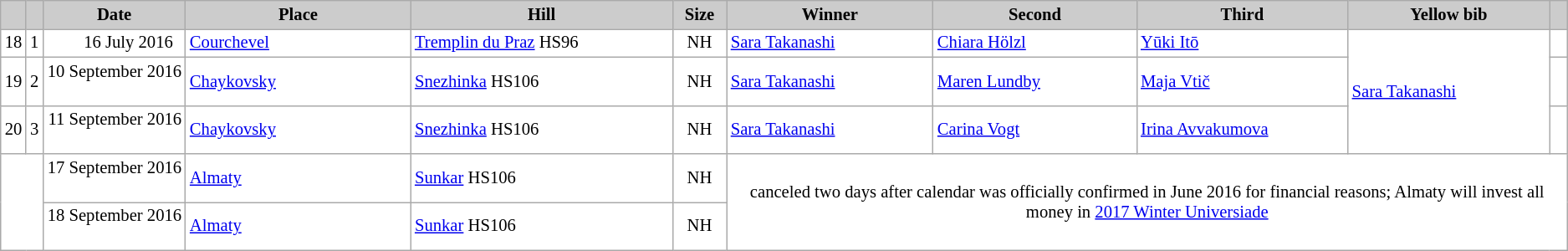<table class="wikitable plainrowheaders" style="background:#fff; font-size:86%; line-height:16px; border:grey solid 1px; border-collapse:collapse;">
<tr style="background:#ccc; text-align:center;">
<th scope="col" style="background:#ccc; width=20 px;"></th>
<th scope="col" style="background:#ccc; width=30 px;"></th>
<th scope="col" style="background:#ccc; width:120px;">Date</th>
<th scope="col" style="background:#ccc; width:200px;">Place</th>
<th scope="col" style="background:#ccc; width:240px;">Hill</th>
<th scope="col" style="background:#ccc; width:40px;">Size</th>
<th scope="col" style="background:#ccc; width:185px;">Winner</th>
<th scope="col" style="background:#ccc; width:185px;">Second</th>
<th scope="col" style="background:#ccc; width:185px;">Third</th>
<th scope="col" style="background:#ccc; width:180px;">Yellow bib</th>
<th scope="col" style="background:#ccc; width:10px;"></th>
</tr>
<tr>
<td align=center>18</td>
<td align=center>1</td>
<td align=right>16 July 2016  </td>
<td> <a href='#'>Courchevel</a></td>
<td><a href='#'>Tremplin du Praz</a> HS96</td>
<td align=center>NH</td>
<td> <a href='#'>Sara Takanashi</a></td>
<td> <a href='#'>Chiara Hölzl</a></td>
<td> <a href='#'>Yūki Itō</a></td>
<td rowspan=3> <a href='#'>Sara Takanashi</a></td>
<td></td>
</tr>
<tr>
<td align=center>19</td>
<td align=center>2</td>
<td align=right>10 September 2016  </td>
<td> <a href='#'>Chaykovsky</a></td>
<td><a href='#'>Snezhinka</a> HS106</td>
<td align=center>NH</td>
<td> <a href='#'>Sara Takanashi</a></td>
<td> <a href='#'>Maren Lundby</a></td>
<td> <a href='#'>Maja Vtič</a></td>
<td></td>
</tr>
<tr>
<td align=center>20</td>
<td align=center>3</td>
<td align=right>11 September 2016  </td>
<td> <a href='#'>Chaykovsky</a></td>
<td><a href='#'>Snezhinka</a> HS106</td>
<td align=center>NH</td>
<td> <a href='#'>Sara Takanashi</a></td>
<td> <a href='#'>Carina Vogt</a></td>
<td> <a href='#'>Irina Avvakumova</a></td>
<td></td>
</tr>
<tr>
<td colspan=2 rowspan=2></td>
<td align=right>17 September 2016  </td>
<td> <a href='#'>Almaty</a></td>
<td><a href='#'>Sunkar</a> HS106</td>
<td align=center>NH</td>
<td align=center rowspan=2 colspan=5>canceled two days after calendar was officially confirmed in June 2016 for financial reasons; Almaty will invest all money in <a href='#'>2017 Winter Universiade</a></td>
</tr>
<tr>
<td align=right>18 September 2016  </td>
<td> <a href='#'>Almaty</a></td>
<td><a href='#'>Sunkar</a> HS106</td>
<td align=center>NH</td>
</tr>
</table>
